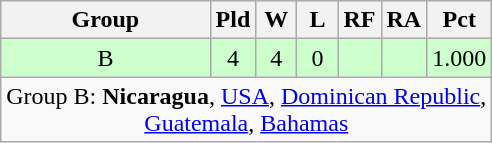<table class="wikitable" style="text-align:center">
<tr>
<th>Group</th>
<th width="20">Pld</th>
<th width="20">W</th>
<th width="20">L</th>
<th width="20">RF</th>
<th width="20">RA</th>
<th width="20">Pct</th>
</tr>
<tr style="background:#ccffcc;">
<td>B</td>
<td>4</td>
<td>4</td>
<td>0</td>
<td></td>
<td></td>
<td>1.000</td>
</tr>
<tr>
<td colspan="7">Group B: <strong>Nicaragua</strong>, <a href='#'>USA</a>, <a href='#'>Dominican Republic</a>,<br><a href='#'>Guatemala</a>, <a href='#'>Bahamas</a></td>
</tr>
</table>
